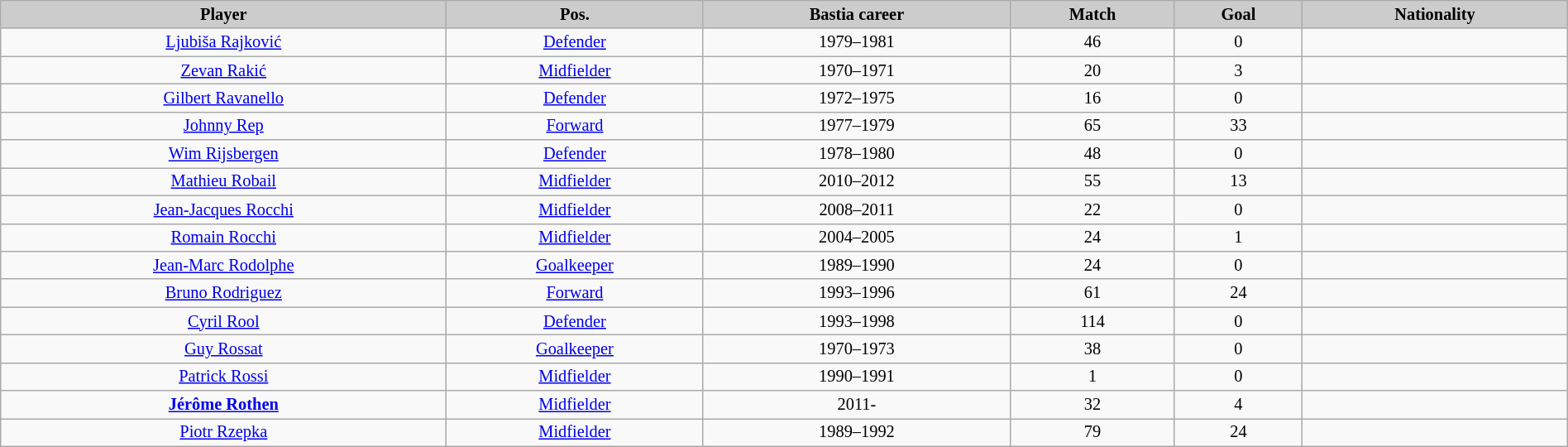<table cellpadding="4" cellspacing="0" border="1" width="100%" style="text-align: center; font-size: 85%; border: gray solid 1px; border-collapse: collapse;" class="wikitable sortable">
<tr bgcolor="#CCCCCC">
<td align="center"><strong>Player</strong></td>
<td align="center"><strong>Pos.</strong></td>
<td align="center"><strong>Bastia career</strong></td>
<td align="center"><strong>Match</strong></td>
<td align="center"><strong>Goal</strong></td>
<td align="center"><strong>Nationality</strong></td>
</tr>
<tr>
<td><a href='#'>Ljubiša Rajković</a></td>
<td><a href='#'>Defender</a></td>
<td>1979–1981</td>
<td>46</td>
<td>0</td>
<td></td>
</tr>
<tr>
<td><a href='#'>Zevan Rakić</a></td>
<td><a href='#'>Midfielder</a></td>
<td>1970–1971</td>
<td>20</td>
<td>3</td>
<td></td>
</tr>
<tr>
<td><a href='#'>Gilbert Ravanello</a></td>
<td><a href='#'>Defender</a></td>
<td>1972–1975</td>
<td>16</td>
<td>0</td>
<td></td>
</tr>
<tr>
<td><a href='#'>Johnny Rep</a></td>
<td><a href='#'>Forward</a></td>
<td>1977–1979</td>
<td>65</td>
<td>33</td>
<td></td>
</tr>
<tr>
<td><a href='#'>Wim Rijsbergen</a></td>
<td><a href='#'>Defender</a></td>
<td>1978–1980</td>
<td>48</td>
<td>0</td>
<td></td>
</tr>
<tr>
<td><a href='#'>Mathieu Robail</a></td>
<td><a href='#'>Midfielder</a></td>
<td>2010–2012</td>
<td>55</td>
<td>13</td>
<td></td>
</tr>
<tr>
<td><a href='#'>Jean-Jacques Rocchi</a></td>
<td><a href='#'>Midfielder</a></td>
<td>2008–2011</td>
<td>22</td>
<td>0</td>
<td></td>
</tr>
<tr>
<td><a href='#'>Romain Rocchi</a></td>
<td><a href='#'>Midfielder</a></td>
<td>2004–2005</td>
<td>24</td>
<td>1</td>
<td></td>
</tr>
<tr>
<td><a href='#'>Jean-Marc Rodolphe</a></td>
<td><a href='#'>Goalkeeper</a></td>
<td>1989–1990</td>
<td>24</td>
<td>0</td>
<td></td>
</tr>
<tr>
<td><a href='#'>Bruno Rodriguez</a></td>
<td><a href='#'>Forward</a></td>
<td>1993–1996</td>
<td>61</td>
<td>24</td>
<td></td>
</tr>
<tr>
<td><a href='#'>Cyril Rool</a></td>
<td><a href='#'>Defender</a></td>
<td>1993–1998</td>
<td>114</td>
<td>0</td>
<td></td>
</tr>
<tr>
<td><a href='#'>Guy Rossat</a></td>
<td><a href='#'>Goalkeeper</a></td>
<td>1970–1973</td>
<td>38</td>
<td>0</td>
<td></td>
</tr>
<tr>
<td><a href='#'>Patrick Rossi</a></td>
<td><a href='#'>Midfielder</a></td>
<td>1990–1991</td>
<td>1</td>
<td>0</td>
<td></td>
</tr>
<tr>
<td><strong><a href='#'>Jérôme Rothen</a></strong></td>
<td><a href='#'>Midfielder</a></td>
<td>2011-</td>
<td>32</td>
<td>4</td>
<td></td>
</tr>
<tr>
<td><a href='#'>Piotr Rzepka</a></td>
<td><a href='#'>Midfielder</a></td>
<td>1989–1992</td>
<td>79</td>
<td>24</td>
<td></td>
</tr>
</table>
